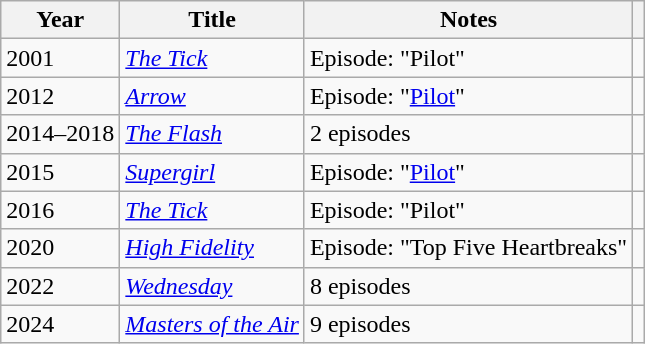<table class="wikitable sortable">
<tr>
<th>Year</th>
<th>Title</th>
<th>Notes</th>
<th></th>
</tr>
<tr>
<td>2001</td>
<td><em><a href='#'>The Tick</a></em></td>
<td>Episode: "Pilot"</td>
<td></td>
</tr>
<tr>
<td>2012</td>
<td><em><a href='#'>Arrow</a></em></td>
<td>Episode: "<a href='#'>Pilot</a>"</td>
<td></td>
</tr>
<tr>
<td>2014–2018</td>
<td><em><a href='#'>The Flash</a></em></td>
<td>2 episodes</td>
<td></td>
</tr>
<tr>
<td>2015</td>
<td><em><a href='#'>Supergirl</a></em></td>
<td>Episode: "<a href='#'>Pilot</a>"</td>
<td></td>
</tr>
<tr>
<td>2016</td>
<td><em><a href='#'>The Tick</a></em></td>
<td>Episode: "Pilot"</td>
<td></td>
</tr>
<tr>
<td>2020</td>
<td><em><a href='#'>High Fidelity</a></em></td>
<td>Episode: "Top Five Heartbreaks"</td>
<td></td>
</tr>
<tr>
<td>2022</td>
<td><em><a href='#'>Wednesday</a></em></td>
<td>8 episodes</td>
<td></td>
</tr>
<tr>
<td>2024</td>
<td><em><a href='#'>Masters of the Air</a></em></td>
<td>9 episodes</td>
<td></td>
</tr>
</table>
